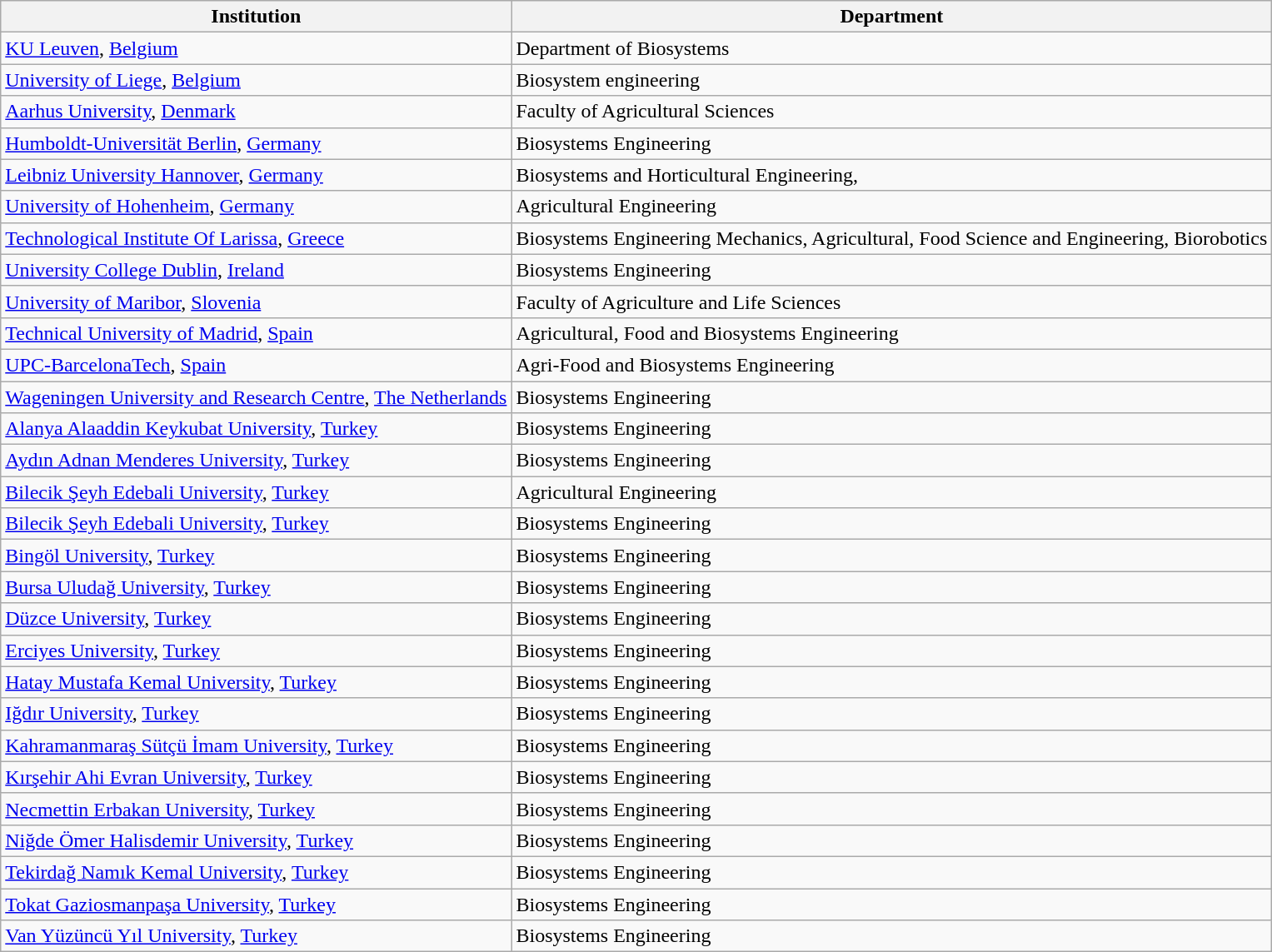<table class="wikitable sortable">
<tr>
<th>Institution</th>
<th>Department</th>
</tr>
<tr>
<td><a href='#'>KU Leuven</a>, <a href='#'>Belgium</a></td>
<td>Department of Biosystems</td>
</tr>
<tr>
<td><a href='#'>University of Liege</a>, <a href='#'>Belgium</a></td>
<td>Biosystem engineering</td>
</tr>
<tr>
<td><a href='#'>Aarhus University</a>, <a href='#'>Denmark</a></td>
<td>Faculty of Agricultural Sciences</td>
</tr>
<tr>
<td><a href='#'>Humboldt-Universität Berlin</a>, <a href='#'>Germany</a></td>
<td>Biosystems Engineering</td>
</tr>
<tr>
<td><a href='#'>Leibniz University Hannover</a>, <a href='#'>Germany</a></td>
<td>Biosystems and Horticultural Engineering,</td>
</tr>
<tr>
<td><a href='#'>University of Hohenheim</a>, <a href='#'>Germany</a></td>
<td>Agricultural Engineering</td>
</tr>
<tr>
<td><a href='#'>Technological Institute Of Larissa</a>, <a href='#'>Greece</a></td>
<td>Biosystems Engineering Mechanics, Agricultural, Food Science and Engineering, Biorobotics</td>
</tr>
<tr>
<td><a href='#'>University College Dublin</a>, <a href='#'>Ireland</a></td>
<td>Biosystems Engineering</td>
</tr>
<tr>
<td><a href='#'>University of Maribor</a>, <a href='#'>Slovenia</a></td>
<td>Faculty of Agriculture and Life Sciences</td>
</tr>
<tr>
<td><a href='#'>Technical University of Madrid</a>, <a href='#'>Spain</a></td>
<td>Agricultural, Food and Biosystems Engineering</td>
</tr>
<tr>
<td><a href='#'>UPC-BarcelonaTech</a>, <a href='#'>Spain</a></td>
<td>Agri-Food and Biosystems Engineering</td>
</tr>
<tr>
<td><a href='#'>Wageningen University and Research Centre</a>, <a href='#'>The Netherlands</a></td>
<td>Biosystems Engineering</td>
</tr>
<tr>
<td><a href='#'>Alanya Alaaddin Keykubat University</a>, <a href='#'>Turkey</a></td>
<td>Biosystems Engineering</td>
</tr>
<tr>
<td><a href='#'>Aydın Adnan Menderes University</a>, <a href='#'>Turkey</a></td>
<td>Biosystems Engineering</td>
</tr>
<tr>
<td><a href='#'>Bilecik Şeyh Edebali University</a>, <a href='#'>Turkey</a></td>
<td>Agricultural Engineering</td>
</tr>
<tr>
<td><a href='#'>Bilecik Şeyh Edebali University</a>, <a href='#'>Turkey</a></td>
<td>Biosystems Engineering</td>
</tr>
<tr>
<td><a href='#'>Bingöl University</a>, <a href='#'>Turkey</a></td>
<td>Biosystems Engineering</td>
</tr>
<tr>
<td><a href='#'>Bursa Uludağ University</a>, <a href='#'>Turkey</a></td>
<td>Biosystems Engineering</td>
</tr>
<tr>
<td><a href='#'>Düzce University</a>, <a href='#'>Turkey</a></td>
<td>Biosystems Engineering</td>
</tr>
<tr>
<td><a href='#'>Erciyes University</a>, <a href='#'>Turkey</a></td>
<td>Biosystems Engineering</td>
</tr>
<tr>
<td><a href='#'>Hatay Mustafa Kemal University</a>, <a href='#'>Turkey</a></td>
<td>Biosystems Engineering</td>
</tr>
<tr>
<td><a href='#'>Iğdır University</a>, <a href='#'>Turkey</a></td>
<td>Biosystems Engineering</td>
</tr>
<tr>
<td><a href='#'>Kahramanmaraş Sütçü İmam University</a>, <a href='#'>Turkey</a></td>
<td>Biosystems Engineering</td>
</tr>
<tr>
<td><a href='#'>Kırşehir Ahi Evran University</a>, <a href='#'>Turkey</a></td>
<td>Biosystems Engineering</td>
</tr>
<tr>
<td><a href='#'>Necmettin Erbakan University</a>, <a href='#'>Turkey</a></td>
<td>Biosystems Engineering</td>
</tr>
<tr>
<td><a href='#'>Niğde Ömer Halisdemir University</a>, <a href='#'>Turkey</a></td>
<td>Biosystems Engineering</td>
</tr>
<tr>
<td><a href='#'>Tekirdağ Namık Kemal University</a>, <a href='#'>Turkey</a></td>
<td>Biosystems Engineering</td>
</tr>
<tr>
<td><a href='#'>Tokat Gaziosmanpaşa University</a>, <a href='#'>Turkey</a></td>
<td>Biosystems Engineering</td>
</tr>
<tr>
<td><a href='#'>Van Yüzüncü Yıl University</a>, <a href='#'>Turkey</a></td>
<td>Biosystems Engineering</td>
</tr>
</table>
